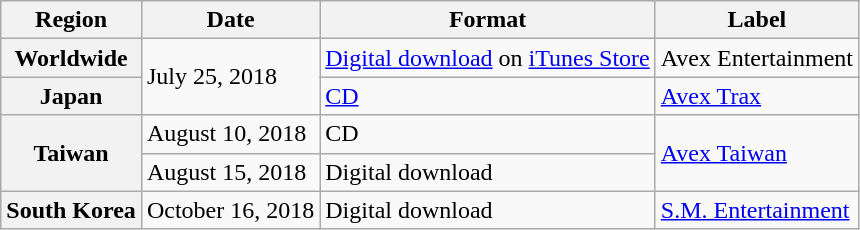<table class="wikitable plainrowheaders">
<tr>
<th scope="col">Region</th>
<th scope="col">Date</th>
<th scope="col">Format</th>
<th scope="col">Label</th>
</tr>
<tr>
<th scope="row">Worldwide</th>
<td rowspan="2">July 25, 2018</td>
<td><a href='#'>Digital download</a> on <a href='#'>iTunes Store</a></td>
<td>Avex Entertainment</td>
</tr>
<tr>
<th scope="row">Japan</th>
<td><a href='#'>CD</a></td>
<td><a href='#'>Avex Trax</a></td>
</tr>
<tr>
<th scope="row" rowspan="2">Taiwan</th>
<td>August 10, 2018</td>
<td>CD</td>
<td rowspan="2"><a href='#'>Avex Taiwan</a></td>
</tr>
<tr>
<td>August 15, 2018</td>
<td>Digital download</td>
</tr>
<tr>
<th scope="row">South Korea</th>
<td>October 16, 2018</td>
<td>Digital download</td>
<td><a href='#'>S.M. Entertainment</a></td>
</tr>
</table>
